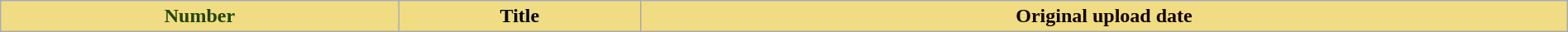<table class="sortable wikitable plainrowheaders" style="width:100%;">
<tr>
<th style="background-color:#F0DC82; color:#240; text-align:center;">Number</th>
<th style="background-color:#F0DC82; color:#001; text-align:center;">Title</th>
<th style="background-color:#F0DC82; color:#100; text-align:center;">Original upload date<br>
</th>
</tr>
</table>
